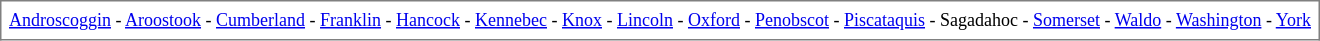<table border="1" cellspacing="0" cellpadding="5" align="center" rules="all" style="margin:1em 1em 1em 0; border-collapse:collapse; font-size:75%">
<tr>
<td><a href='#'>Androscoggin</a> - <a href='#'>Aroostook</a> - <a href='#'>Cumberland</a> - <a href='#'>Franklin</a> - <a href='#'>Hancock</a> - <a href='#'>Kennebec</a> - <a href='#'>Knox</a> - <a href='#'>Lincoln</a> - <a href='#'>Oxford</a> - <a href='#'>Penobscot</a> - <a href='#'>Piscataquis</a> - Sagadahoc - <a href='#'>Somerset</a> - <a href='#'>Waldo</a> - <a href='#'>Washington</a> - <a href='#'>York</a></td>
</tr>
</table>
